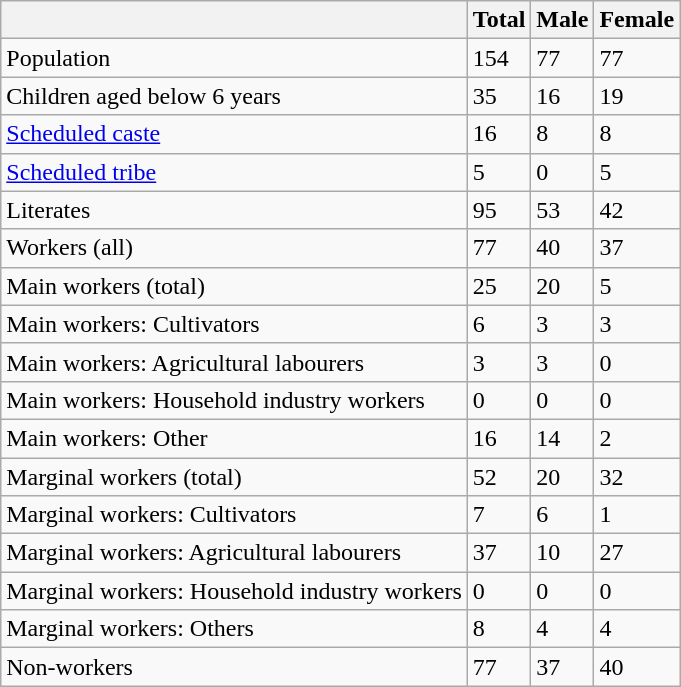<table class="wikitable sortable">
<tr>
<th></th>
<th>Total</th>
<th>Male</th>
<th>Female</th>
</tr>
<tr>
<td>Population</td>
<td>154</td>
<td>77</td>
<td>77</td>
</tr>
<tr>
<td>Children aged below 6 years</td>
<td>35</td>
<td>16</td>
<td>19</td>
</tr>
<tr>
<td><a href='#'>Scheduled caste</a></td>
<td>16</td>
<td>8</td>
<td>8</td>
</tr>
<tr>
<td><a href='#'>Scheduled tribe</a></td>
<td>5</td>
<td>0</td>
<td>5</td>
</tr>
<tr>
<td>Literates</td>
<td>95</td>
<td>53</td>
<td>42</td>
</tr>
<tr>
<td>Workers (all)</td>
<td>77</td>
<td>40</td>
<td>37</td>
</tr>
<tr>
<td>Main workers (total)</td>
<td>25</td>
<td>20</td>
<td>5</td>
</tr>
<tr>
<td>Main workers: Cultivators</td>
<td>6</td>
<td>3</td>
<td>3</td>
</tr>
<tr>
<td>Main workers: Agricultural labourers</td>
<td>3</td>
<td>3</td>
<td>0</td>
</tr>
<tr>
<td>Main workers: Household industry workers</td>
<td>0</td>
<td>0</td>
<td>0</td>
</tr>
<tr>
<td>Main workers: Other</td>
<td>16</td>
<td>14</td>
<td>2</td>
</tr>
<tr>
<td>Marginal workers (total)</td>
<td>52</td>
<td>20</td>
<td>32</td>
</tr>
<tr>
<td>Marginal workers: Cultivators</td>
<td>7</td>
<td>6</td>
<td>1</td>
</tr>
<tr>
<td>Marginal workers: Agricultural labourers</td>
<td>37</td>
<td>10</td>
<td>27</td>
</tr>
<tr>
<td>Marginal workers: Household industry workers</td>
<td>0</td>
<td>0</td>
<td>0</td>
</tr>
<tr>
<td>Marginal workers: Others</td>
<td>8</td>
<td>4</td>
<td>4</td>
</tr>
<tr>
<td>Non-workers</td>
<td>77</td>
<td>37</td>
<td>40</td>
</tr>
</table>
